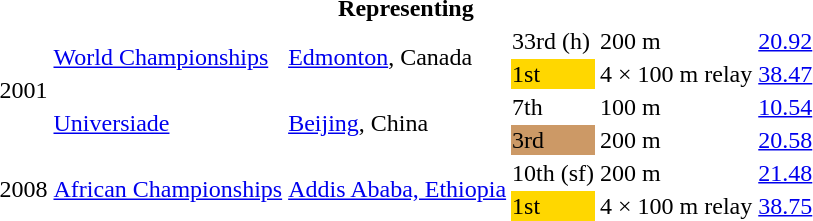<table>
<tr>
<th colspan="6">Representing </th>
</tr>
<tr>
<td rowspan=4>2001</td>
<td rowspan=2><a href='#'>World Championships</a></td>
<td rowspan=2><a href='#'>Edmonton</a>, Canada</td>
<td>33rd (h)</td>
<td>200 m</td>
<td><a href='#'>20.92</a></td>
</tr>
<tr>
<td bgcolor=gold>1st</td>
<td>4 × 100 m relay</td>
<td><a href='#'>38.47</a></td>
</tr>
<tr>
<td rowspan=2><a href='#'>Universiade</a></td>
<td rowspan=2><a href='#'>Beijing</a>, China</td>
<td>7th</td>
<td>100 m</td>
<td><a href='#'>10.54</a></td>
</tr>
<tr>
<td bgcolor="cc9966">3rd</td>
<td>200 m</td>
<td><a href='#'>20.58</a></td>
</tr>
<tr>
<td rowspan=2>2008</td>
<td rowspan=2><a href='#'>African Championships</a></td>
<td rowspan=2><a href='#'>Addis Ababa, Ethiopia</a></td>
<td>10th (sf)</td>
<td>200 m</td>
<td><a href='#'>21.48</a></td>
</tr>
<tr>
<td bgcolor=gold>1st</td>
<td>4 × 100 m relay</td>
<td><a href='#'>38.75</a></td>
</tr>
</table>
